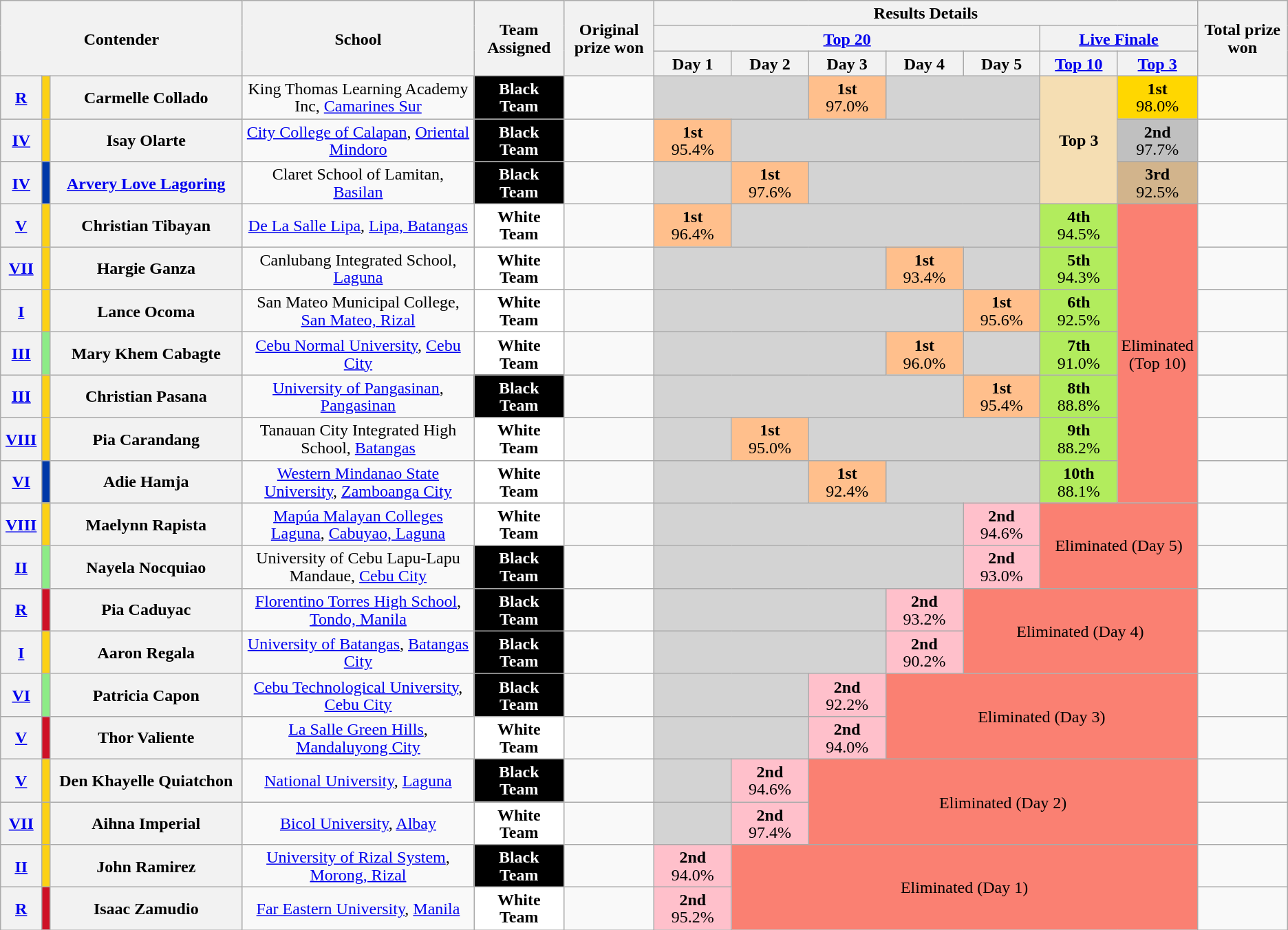<table class="wikitable" style="text-align: center; line-height:17px;">
<tr>
<th colspan="3" rowspan="3">Contender</th>
<th rowspan="3" width="18%">School</th>
<th rowspan="3" width="7%">Team Assigned</th>
<th rowspan="3" width="7%">Original prize won</th>
<th colspan="7">Results Details</th>
<th rowspan="3" width="7%">Total prize won</th>
</tr>
<tr>
<th colspan="5"><a href='#'>Top 20</a></th>
<th colspan="2"><a href='#'>Live Finale</a></th>
</tr>
<tr>
<th style="width:06%;">Day 1</th>
<th style="width:06%;">Day 2</th>
<th style="width:06%;">Day 3</th>
<th style="width:06%;">Day 4</th>
<th style="width:06%;">Day 5</th>
<th style="width:06%;"><a href='#'>Top 10</a></th>
<th style="width:06%;"><a href='#'>Top 3</a></th>
</tr>
<tr>
<th><a href='#'>R</a></th>
<th style="background:#FCD116"></th>
<th>Carmelle Collado</th>
<td>King Thomas Learning Academy Inc, <a href='#'>Camarines Sur</a></td>
<td style="background:black; color:white;"><strong>Black Team</strong></td>
<td></td>
<td colspan="2" style="background:lightgray;"></td>
<td style="background:#FFBF8C;"><strong>1st</strong><br>97.0%</td>
<td colspan="2" style="background:lightgray;"></td>
<td rowspan="3" style="background:#F5DEB3;"><strong>Top 3</strong></td>
<td style="background:gold;"><strong>1st</strong><br>98.0%</td>
<td></td>
</tr>
<tr>
<th><a href='#'>IV</a></th>
<th style="background:#FCD116"></th>
<th>Isay Olarte</th>
<td><a href='#'>City College of Calapan</a>, <a href='#'>Oriental Mindoro</a></td>
<td style="background:black; color:white;"><strong>Black Team</strong></td>
<td></td>
<td style="background:#FFBF8C;"><strong>1st</strong><br>95.4%</td>
<td colspan="4" style="background:lightgray;"></td>
<td style="background:silver;"><strong>2nd</strong><br>97.7%</td>
<td></td>
</tr>
<tr>
<th><a href='#'>IV</a></th>
<th style="background:#0038A8"></th>
<th><a href='#'>Arvery Love Lagoring</a></th>
<td>Claret School of Lamitan, <a href='#'>Basilan</a></td>
<td style="background:black; color:white;"><strong>Black Team</strong></td>
<td></td>
<td style="background:lightgray;"></td>
<td style="background:#FFBF8C;"><strong>1st</strong><br>97.6%</td>
<td colspan="3" style="background:lightgray;"></td>
<td style="background:tan;"><strong>3rd</strong><br>92.5%</td>
<td></td>
</tr>
<tr>
<th><a href='#'>V</a></th>
<th style="background:#FCD116"></th>
<th>Christian Tibayan</th>
<td><a href='#'>De La Salle Lipa</a>, <a href='#'>Lipa, Batangas</a></td>
<td style="background:white;"><strong>White Team</strong></td>
<td></td>
<td style="background:#FFBF8C;"><strong>1st</strong><br>96.4%</td>
<td colspan="4" style="background:lightgray;"></td>
<td style="background:#B2EC5D;"><strong>4th</strong><br>94.5%</td>
<td rowspan="7" style="background:salmon;">Eliminated (Top 10)</td>
<td></td>
</tr>
<tr>
<th><a href='#'>VII</a></th>
<th style="background:#FCD116"></th>
<th>Hargie Ganza</th>
<td>Canlubang Integrated School, <a href='#'>Laguna</a></td>
<td style="background:white;"><strong>White Team</strong></td>
<td></td>
<td colspan="3" style="background:lightgray;"></td>
<td style="background:#FFBF8C;"><strong>1st</strong><br>93.4%</td>
<td style="background:lightgray;"></td>
<td style="background:#B2EC5D;"><strong>5th</strong><br>94.3%</td>
<td></td>
</tr>
<tr>
<th><a href='#'>I</a></th>
<th style="background:#FCD116 "></th>
<th>Lance Ocoma</th>
<td>San Mateo Municipal College, <a href='#'>San Mateo, Rizal</a></td>
<td style="background:white;"><strong>White Team</strong></td>
<td></td>
<td colspan="4" style="background:lightgray;"></td>
<td style="background:#FFBF8C;"><strong>1st</strong><br>95.6%</td>
<td style="background:#B2EC5D;"><strong>6th</strong><br>92.5%</td>
<td></td>
</tr>
<tr>
<th><a href='#'>III</a></th>
<th style="background:#8deb87"></th>
<th>Mary Khem Cabagte</th>
<td><a href='#'>Cebu Normal University</a>, <a href='#'>Cebu City</a></td>
<td style="background:white;"><strong>White Team</strong></td>
<td></td>
<td colspan="3" style="background:lightgray;"></td>
<td style="background:#FFBF8C;"><strong>1st</strong><br>96.0%</td>
<td style="background:lightgray;"></td>
<td style="background:#B2EC5D;"><strong>7th</strong><br>91.0%</td>
<td></td>
</tr>
<tr>
<th><a href='#'>III</a></th>
<th style="background:#FCD116"></th>
<th>Christian Pasana</th>
<td><a href='#'>University of Pangasinan</a>, <a href='#'>Pangasinan</a></td>
<td style="background:black; color:white;"><strong>Black Team</strong></td>
<td></td>
<td colspan="4" style="background:lightgray;"></td>
<td style="background:#FFBF8C;"><strong>1st</strong><br>95.4%</td>
<td style="background:#B2EC5D;"><strong>8th</strong><br>88.8%</td>
<td></td>
</tr>
<tr>
<th><a href='#'>VIII</a></th>
<th style="background:#FCD116"></th>
<th>Pia Carandang</th>
<td>Tanauan City Integrated High School, <a href='#'>Batangas</a></td>
<td style="background:white;"><strong>White Team</strong></td>
<td></td>
<td style="background:lightgray;"></td>
<td style="background:#FFBF8C;"><strong>1st</strong><br>95.0%</td>
<td colspan="3" style="background:lightgray;"></td>
<td style="background:#B2EC5D;"><strong>9th</strong><br>88.2%</td>
<td></td>
</tr>
<tr>
<th><a href='#'>VI</a></th>
<th style="background:#0038A8"></th>
<th>Adie Hamja</th>
<td><a href='#'>Western Mindanao State University</a>, <a href='#'>Zamboanga City</a></td>
<td style="background:white;"><strong>White Team</strong></td>
<td></td>
<td colspan="2" style="background:lightgray;"></td>
<td style="background:#FFBF8C;"><strong>1st</strong><br>92.4%</td>
<td colspan="2" style="background:lightgray;"></td>
<td style="background:#B2EC5D;"><strong>10th</strong><br>88.1%</td>
<td></td>
</tr>
<tr>
<th><a href='#'>VIII</a></th>
<th style="background:#FCD116"></th>
<th>Maelynn Rapista</th>
<td><a href='#'>Mapúa Malayan Colleges Laguna</a>, <a href='#'>Cabuyao, Laguna</a></td>
<td style="background:white;"><strong>White Team</strong></td>
<td></td>
<td colspan="4" style="background:lightgray;"></td>
<td style="background:pink;"><strong>2nd</strong><br>94.6%</td>
<td colspan="2" rowspan="2" style="background:salmon;">Eliminated (Day 5)</td>
<td></td>
</tr>
<tr>
<th><a href='#'>II</a></th>
<th style="background:#8deb87"></th>
<th>Nayela Nocquiao</th>
<td>University of Cebu Lapu-Lapu Mandaue, <a href='#'>Cebu City</a></td>
<td style="background:black; color:white;"><strong>Black Team</strong></td>
<td></td>
<td colspan="4" style="background:lightgray;"></td>
<td style="background:pink;"><strong>2nd</strong><br>93.0%</td>
<td></td>
</tr>
<tr>
<th><a href='#'>R</a></th>
<th style="background:#CE1126"></th>
<th>Pia Caduyac</th>
<td><a href='#'>Florentino Torres High School</a>, <a href='#'>Tondo, Manila</a></td>
<td style="background:black; color:white;"><strong>Black Team</strong></td>
<td></td>
<td colspan="3" style="background:lightgray;"></td>
<td style="background:pink;"><strong>2nd</strong><br>93.2%</td>
<td colspan="3" rowspan="2" style="background:salmon;">Eliminated (Day 4)</td>
<td></td>
</tr>
<tr>
<th><a href='#'>I</a></th>
<th style="background:#FCD116"></th>
<th>Aaron Regala</th>
<td><a href='#'>University of Batangas</a>, <a href='#'>Batangas City</a></td>
<td style="background:black; color:white;"><strong>Black Team</strong></td>
<td></td>
<td colspan="3" style="background:lightgray;"></td>
<td style="background:pink;"><strong>2nd</strong><br>90.2%</td>
<td></td>
</tr>
<tr>
<th><a href='#'>VI</a></th>
<th style="background:#8deb87"></th>
<th>Patricia Capon</th>
<td><a href='#'>Cebu Technological University</a>, <a href='#'>Cebu City</a></td>
<td style="background:black; color:white;"><strong>Black Team</strong></td>
<td></td>
<td colspan="2" style="background:lightgray;"></td>
<td style="background:pink;"><strong>2nd</strong><br>92.2%</td>
<td colspan="4" rowspan="2" style="background:salmon;">Eliminated (Day 3)</td>
<td></td>
</tr>
<tr>
<th><a href='#'>V</a></th>
<th style="background:#CE1126"></th>
<th>Thor Valiente</th>
<td><a href='#'>La Salle Green Hills</a>, <a href='#'>Mandaluyong City</a></td>
<td style="background:white;"><strong>White Team</strong></td>
<td></td>
<td colspan="2" style="background:lightgray;"></td>
<td style="background:pink;"><strong>2nd</strong><br>94.0%</td>
<td></td>
</tr>
<tr>
<th><a href='#'>V</a></th>
<th style="background:#FCD116"></th>
<th>Den Khayelle Quiatchon</th>
<td><a href='#'>National University</a>, <a href='#'>Laguna</a></td>
<td style="background:black; color:white;"><strong>Black Team</strong></td>
<td></td>
<td style="background:lightgray;"></td>
<td style="background:pink;"><strong>2nd</strong><br>94.6%</td>
<td colspan="5" rowspan="2" style="background:salmon;">Eliminated (Day 2)</td>
<td></td>
</tr>
<tr>
<th><a href='#'>VII</a></th>
<th style="background:#FCD116"></th>
<th>Aihna Imperial</th>
<td><a href='#'>Bicol University</a>, <a href='#'>Albay</a></td>
<td style="background:white;"><strong>White Team</strong></td>
<td></td>
<td style="background:lightgray;"></td>
<td style="background:pink;"><strong>2nd</strong><br>97.4%</td>
<td></td>
</tr>
<tr>
<th><a href='#'>II</a></th>
<th style="background:#FCD116"></th>
<th>John Ramirez</th>
<td><a href='#'>University of Rizal System</a>, <a href='#'>Morong, Rizal</a></td>
<td style="background:black; color:white;"><strong>Black Team</strong></td>
<td></td>
<td style="background:pink;"><strong>2nd</strong><br>94.0%</td>
<td colspan="6" rowspan="2" style="background:salmon;">Eliminated (Day 1)</td>
<td></td>
</tr>
<tr>
<th><a href='#'>R</a></th>
<th style="background:#CE1126"></th>
<th>Isaac Zamudio</th>
<td><a href='#'>Far Eastern University</a>, <a href='#'>Manila</a></td>
<td style="background:white;"><strong>White Team</strong></td>
<td></td>
<td style="background:pink;"><strong>2nd</strong><br>95.2%</td>
<td></td>
</tr>
</table>
